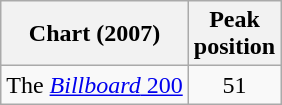<table class="wikitable">
<tr>
<th>Chart (2007)</th>
<th>Peak<br>position</th>
</tr>
<tr>
<td>The <a href='#'><em>Billboard</em> 200</a></td>
<td align="center">51</td>
</tr>
</table>
